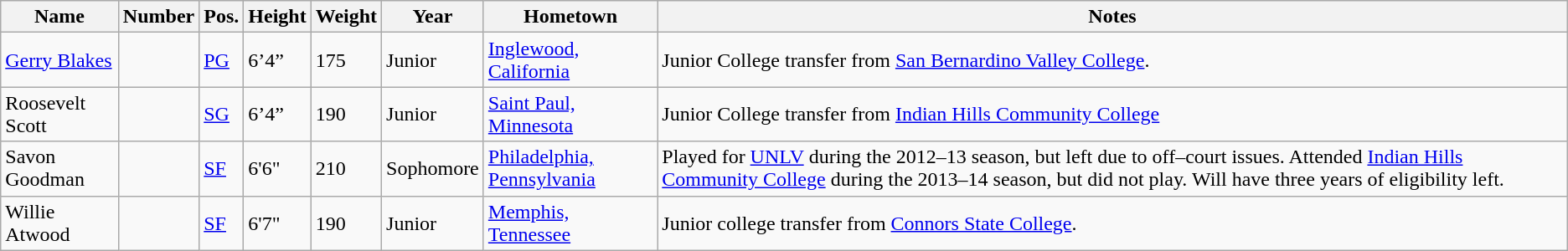<table class="wikitable sortable" border="1">
<tr>
<th>Name</th>
<th>Number</th>
<th>Pos.</th>
<th>Height</th>
<th>Weight</th>
<th>Year</th>
<th>Hometown</th>
<th class="unsortable">Notes</th>
</tr>
<tr>
<td sortname><a href='#'>Gerry Blakes</a></td>
<td></td>
<td><a href='#'>PG</a></td>
<td>6’4”</td>
<td>175</td>
<td>Junior</td>
<td><a href='#'>Inglewood, California</a></td>
<td>Junior College transfer from <a href='#'>San Bernardino Valley College</a>.</td>
</tr>
<tr>
<td sortname>Roosevelt Scott</td>
<td></td>
<td><a href='#'>SG</a></td>
<td>6’4”</td>
<td>190</td>
<td>Junior</td>
<td><a href='#'>Saint Paul, Minnesota</a></td>
<td>Junior College transfer from <a href='#'>Indian Hills Community College</a></td>
</tr>
<tr>
<td sortname>Savon Goodman</td>
<td></td>
<td><a href='#'>SF</a></td>
<td>6'6"</td>
<td>210</td>
<td>Sophomore</td>
<td><a href='#'>Philadelphia, Pennsylvania</a></td>
<td>Played for <a href='#'>UNLV</a> during the 2012–13 season, but left due to off–court issues. Attended <a href='#'>Indian Hills Community College</a> during the 2013–14 season, but did not play. Will have three years of eligibility left.</td>
</tr>
<tr>
<td sortname>Willie Atwood</td>
<td></td>
<td><a href='#'>SF</a></td>
<td>6'7"</td>
<td>190</td>
<td>Junior</td>
<td><a href='#'>Memphis, Tennessee</a></td>
<td>Junior college transfer from <a href='#'>Connors State College</a>.</td>
</tr>
</table>
